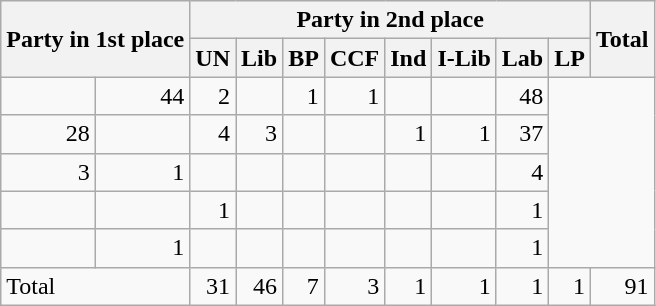<table class="wikitable" style="text-align:right;">
<tr>
<th rowspan="2" colspan="2" style="text-align:left;">Party in 1st place</th>
<th colspan="8">Party in 2nd place</th>
<th rowspan="2">Total</th>
</tr>
<tr>
<th>UN</th>
<th>Lib</th>
<th>BP</th>
<th>CCF</th>
<th>Ind</th>
<th>I-Lib</th>
<th>Lab</th>
<th>LP</th>
</tr>
<tr>
<td></td>
<td>44</td>
<td>2</td>
<td></td>
<td>1</td>
<td>1</td>
<td></td>
<td></td>
<td>48</td>
</tr>
<tr>
<td>28</td>
<td></td>
<td>4</td>
<td>3</td>
<td></td>
<td></td>
<td>1</td>
<td>1</td>
<td>37</td>
</tr>
<tr>
<td>3</td>
<td>1</td>
<td></td>
<td></td>
<td></td>
<td></td>
<td></td>
<td></td>
<td>4</td>
</tr>
<tr>
<td></td>
<td></td>
<td>1</td>
<td></td>
<td></td>
<td></td>
<td></td>
<td></td>
<td>1</td>
</tr>
<tr>
<td></td>
<td>1</td>
<td></td>
<td></td>
<td></td>
<td></td>
<td></td>
<td></td>
<td>1</td>
</tr>
<tr>
<td colspan="2" style="text-align:left;">Total</td>
<td>31</td>
<td>46</td>
<td>7</td>
<td>3</td>
<td>1</td>
<td>1</td>
<td>1</td>
<td>1</td>
<td>91</td>
</tr>
</table>
